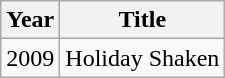<table class="wikitable">
<tr>
<th>Year</th>
<th>Title</th>
</tr>
<tr>
<td>2009</td>
<td>Holiday Shaken</td>
</tr>
</table>
